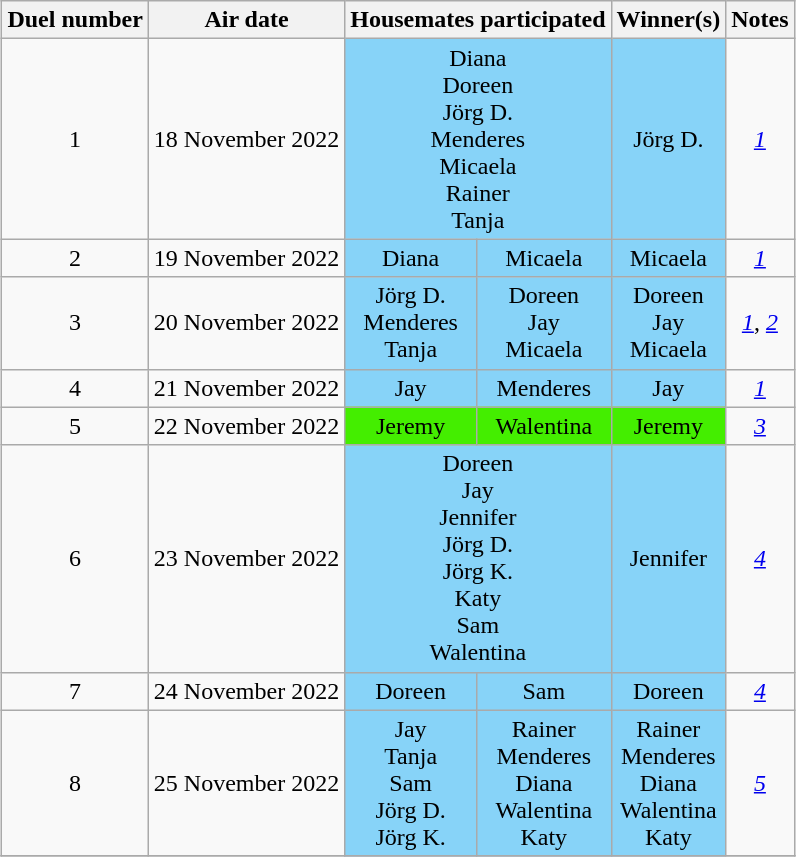<table class="wikitable" style="margin:auto; text-align:center;">
<tr>
<th scope="col">Duel number</th>
<th scope="col">Air date</th>
<th scope="col" colspan="2">Housemates participated</th>
<th scope="col">Winner(s)</th>
<th scope="col">Notes</th>
</tr>
<tr>
<td>1</td>
<td>18 November 2022</td>
<td colspan="2" style="background-color:#87D3F8">Diana<br>Doreen<br>Jörg D.<br>Menderes<br>Micaela<br>Rainer<br>Tanja</td>
<td style="background-color:#87D3F8">Jörg D.</td>
<td><em><a href='#'>1</a></em></td>
</tr>
<tr>
<td>2</td>
<td>19 November 2022</td>
<td style="background-color:#87D3F8">Diana</td>
<td style="background-color:#87D3F8">Micaela</td>
<td style="background-color:#87D3F8">Micaela</td>
<td><em><a href='#'>1</a></em></td>
</tr>
<tr>
<td>3</td>
<td>20 November 2022</td>
<td style="background-color:#87D3F8">Jörg D.<br>Menderes<br>Tanja</td>
<td style="background-color:#87D3F8">Doreen<br>Jay<br>Micaela</td>
<td style="background-color:#87D3F8">Doreen<br>Jay<br>Micaela</td>
<td><em><a href='#'>1</a></em>, <em><a href='#'>2</a></em></td>
</tr>
<tr>
<td>4</td>
<td>21 November 2022</td>
<td style="background-color:#87D3F8">Jay</td>
<td style="background-color:#87D3F8">Menderes</td>
<td style="background-color:#87D3F8">Jay</td>
<td><em><a href='#'>1</a></em></td>
</tr>
<tr>
<td>5</td>
<td>22 November 2022</td>
<td style="background-color:#44EE00">Jeremy</td>
<td style="background-color:#44EE00">Walentina</td>
<td style="background-color:#44EE00">Jeremy</td>
<td><em><a href='#'>3</a></em></td>
</tr>
<tr>
<td>6</td>
<td>23 November 2022</td>
<td colspan="2" style="background-color:#87D3F8">Doreen<br>Jay<br>Jennifer<br>Jörg D.<br>Jörg K.<br>Katy<br>Sam<br>Walentina</td>
<td style="background-color:#87D3F8">Jennifer</td>
<td><em><a href='#'>4</a></em></td>
</tr>
<tr>
<td>7</td>
<td>24 November 2022</td>
<td style="background-color:#87D3F8">Doreen</td>
<td style="background-color:#87D3F8">Sam</td>
<td style="background-color:#87D3F8">Doreen</td>
<td><em><a href='#'>4</a></em></td>
</tr>
<tr>
<td>8</td>
<td>25 November 2022</td>
<td style="background-color:#87D3F8">Jay<br>Tanja<br>Sam<br>Jörg D.<br>Jörg K.</td>
<td style="background-color:#87D3F8">Rainer<br>Menderes<br>Diana<br>Walentina<br>Katy</td>
<td style="background-color:#87D3F8">Rainer<br>Menderes<br>Diana<br>Walentina<br>Katy</td>
<td><em><a href='#'>5</a></em></td>
</tr>
<tr>
</tr>
</table>
